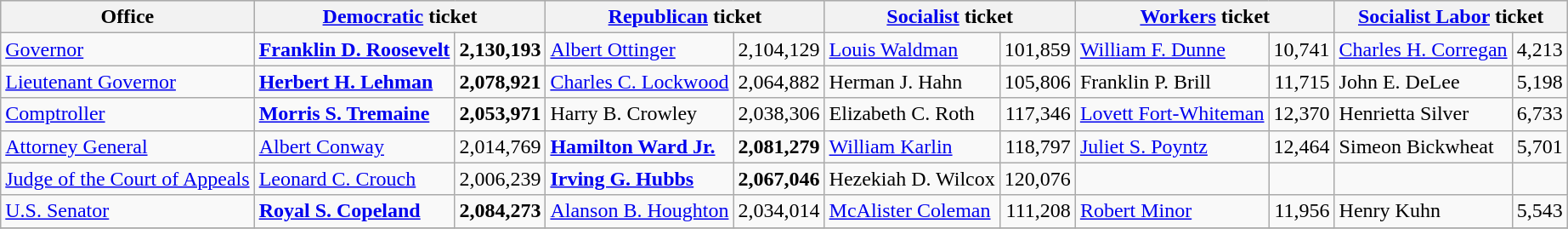<table class=wikitable>
<tr bgcolor=lightgrey>
<th>Office</th>
<th colspan="2" ><a href='#'>Democratic</a> ticket</th>
<th colspan="2" ><a href='#'>Republican</a> ticket</th>
<th colspan="2" ><a href='#'>Socialist</a> ticket</th>
<th colspan="2" ><a href='#'>Workers</a> ticket</th>
<th colspan="2" ><a href='#'>Socialist Labor</a> ticket</th>
</tr>
<tr>
<td><a href='#'>Governor</a></td>
<td><strong><a href='#'>Franklin D. Roosevelt</a></strong></td>
<td align="right"><strong>2,130,193</strong></td>
<td><a href='#'>Albert Ottinger</a></td>
<td align="right">2,104,129</td>
<td><a href='#'>Louis Waldman</a></td>
<td align="right">101,859</td>
<td><a href='#'>William F. Dunne</a></td>
<td align="right">10,741</td>
<td><a href='#'>Charles H. Corregan</a></td>
<td align="right">4,213</td>
</tr>
<tr>
<td><a href='#'>Lieutenant Governor</a></td>
<td><strong><a href='#'>Herbert H. Lehman</a></strong></td>
<td align="right"><strong>2,078,921</strong></td>
<td><a href='#'>Charles C. Lockwood</a></td>
<td align="right">2,064,882</td>
<td>Herman J. Hahn</td>
<td align="right">105,806</td>
<td>Franklin P. Brill</td>
<td align="right">11,715</td>
<td>John E. DeLee</td>
<td align="right">5,198</td>
</tr>
<tr>
<td><a href='#'>Comptroller</a></td>
<td><strong><a href='#'>Morris S. Tremaine</a></strong></td>
<td align="right"><strong>2,053,971</strong></td>
<td>Harry B. Crowley</td>
<td align="right">2,038,306</td>
<td>Elizabeth C. Roth</td>
<td align="right">117,346</td>
<td><a href='#'>Lovett Fort-Whiteman</a></td>
<td align="right">12,370</td>
<td>Henrietta Silver</td>
<td align="right">6,733</td>
</tr>
<tr>
<td><a href='#'>Attorney General</a></td>
<td><a href='#'>Albert Conway</a></td>
<td align="right">2,014,769</td>
<td><strong><a href='#'>Hamilton Ward Jr.</a></strong></td>
<td align="right"><strong>2,081,279</strong></td>
<td><a href='#'>William Karlin</a></td>
<td align="right">118,797</td>
<td><a href='#'>Juliet S. Poyntz</a></td>
<td align="right">12,464</td>
<td>Simeon Bickwheat</td>
<td align="right">5,701</td>
</tr>
<tr>
<td><a href='#'>Judge of the Court of Appeals</a></td>
<td><a href='#'>Leonard C. Crouch</a></td>
<td align="right">2,006,239</td>
<td><strong><a href='#'>Irving G. Hubbs</a></strong></td>
<td align="right"><strong>2,067,046</strong></td>
<td>Hezekiah D. Wilcox</td>
<td align="right">120,076</td>
<td></td>
<td align="right"></td>
<td></td>
<td align="right"></td>
</tr>
<tr>
<td><a href='#'>U.S. Senator</a></td>
<td><strong><a href='#'>Royal S. Copeland</a></strong></td>
<td align="right"><strong>2,084,273</strong></td>
<td><a href='#'>Alanson B. Houghton</a></td>
<td align="right">2,034,014</td>
<td><a href='#'>McAlister Coleman</a></td>
<td align="right">111,208</td>
<td><a href='#'>Robert Minor</a></td>
<td align="right">11,956</td>
<td>Henry Kuhn</td>
<td align="right">5,543</td>
</tr>
<tr>
</tr>
</table>
